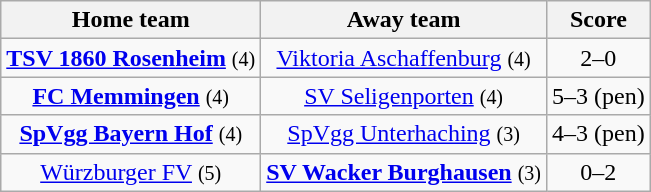<table class="wikitable" style="text-align: center">
<tr>
<th>Home team</th>
<th>Away team</th>
<th>Score</th>
</tr>
<tr>
<td><strong><a href='#'>TSV 1860 Rosenheim</a></strong> <small>(4)</small></td>
<td><a href='#'>Viktoria Aschaffenburg</a> <small>(4)</small></td>
<td>2–0</td>
</tr>
<tr>
<td><strong><a href='#'>FC Memmingen</a></strong> <small>(4)</small></td>
<td><a href='#'>SV Seligenporten</a> <small>(4)</small></td>
<td>5–3 (pen)</td>
</tr>
<tr>
<td><strong><a href='#'>SpVgg Bayern Hof</a></strong> <small>(4)</small></td>
<td><a href='#'>SpVgg Unterhaching</a> <small>(3)</small></td>
<td>4–3 (pen)</td>
</tr>
<tr>
<td><a href='#'>Würzburger FV</a> <small>(5)</small></td>
<td><strong><a href='#'>SV Wacker Burghausen</a></strong> <small>(3)</small></td>
<td>0–2</td>
</tr>
</table>
